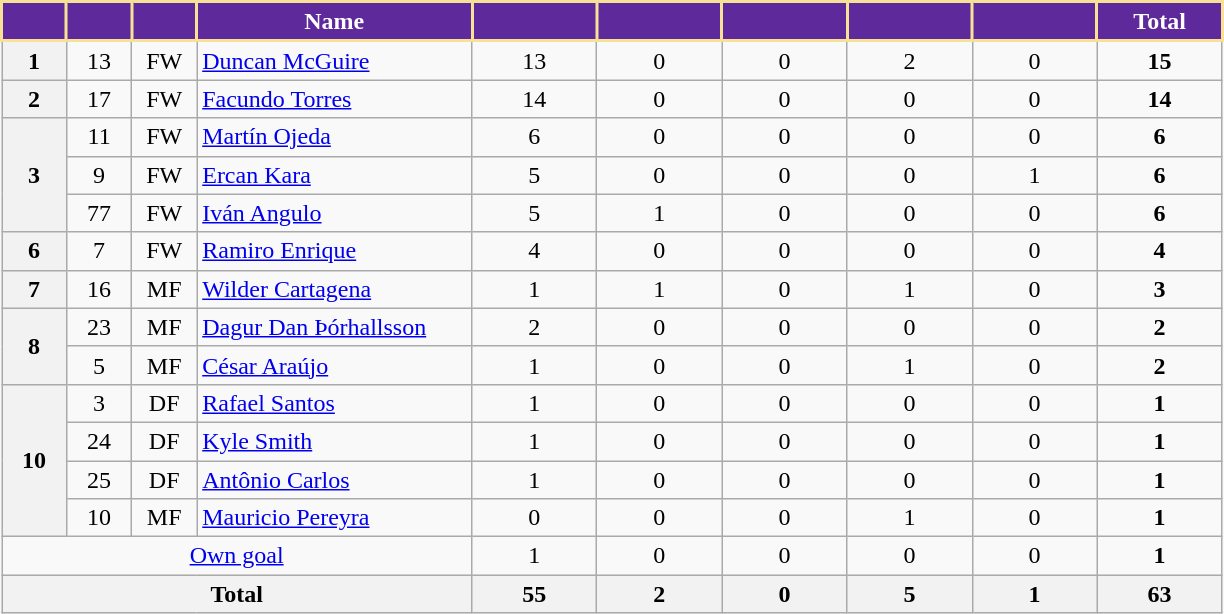<table class="wikitable" style="text-align:center;">
<tr>
<th style="background:#5E299A; color:white; border:2px solid #F8E196; width:35px;" scope="col"></th>
<th style="background:#5E299A; color:white; border:2px solid #F8E196; width:35px;" scope="col"></th>
<th style="background:#5E299A; color:white; border:2px solid #F8E196; width:35px;" scope="col"></th>
<th style="background:#5E299A; color:white; border:2px solid #F8E196; width:175px;" scope="col">Name</th>
<th style="background:#5E299A; color:white; border:2px solid #F8E196; width:75px;" scope="col"></th>
<th style="background:#5E299A; color:white; border:2px solid #F8E196; width:75px;" scope="col"></th>
<th style="background:#5E299A; color:white; border:2px solid #F8E196; width:75px;" scope="col"></th>
<th style="background:#5E299A; color:white; border:2px solid #F8E196; width:75px;" scope="col"></th>
<th style="background:#5E299A; color:white; border:2px solid #F8E196; width:75px;" scope="col"></th>
<th style="background:#5E299A; color:white; border:2px solid #F8E196; width:75px;" scope="col">Total</th>
</tr>
<tr>
<th rowspan=1>1</th>
<td>13</td>
<td>FW</td>
<td align="left"> <a href='#'>Duncan McGuire</a></td>
<td>13</td>
<td>0</td>
<td>0</td>
<td>2</td>
<td>0</td>
<td><strong>15</strong></td>
</tr>
<tr>
<th>2</th>
<td>17</td>
<td>FW</td>
<td align="left"> <a href='#'>Facundo Torres</a></td>
<td>14</td>
<td>0</td>
<td>0</td>
<td>0</td>
<td>0</td>
<td><strong>14</strong></td>
</tr>
<tr>
<th rowspan=3>3</th>
<td>11</td>
<td>FW</td>
<td align="left"> <a href='#'>Martín Ojeda</a></td>
<td>6</td>
<td>0</td>
<td>0</td>
<td>0</td>
<td>0</td>
<td><strong>6</strong></td>
</tr>
<tr>
<td>9</td>
<td>FW</td>
<td align="left"> <a href='#'>Ercan Kara</a></td>
<td>5</td>
<td>0</td>
<td>0</td>
<td>0</td>
<td>1</td>
<td><strong>6</strong></td>
</tr>
<tr>
<td>77</td>
<td>FW</td>
<td align="left"> <a href='#'>Iván Angulo</a></td>
<td>5</td>
<td>1</td>
<td>0</td>
<td>0</td>
<td>0</td>
<td><strong>6</strong></td>
</tr>
<tr>
<th>6</th>
<td>7</td>
<td>FW</td>
<td align="left"> <a href='#'>Ramiro Enrique</a></td>
<td>4</td>
<td>0</td>
<td>0</td>
<td>0</td>
<td>0</td>
<td><strong>4</strong></td>
</tr>
<tr>
<th>7</th>
<td>16</td>
<td>MF</td>
<td align="left"> <a href='#'>Wilder Cartagena</a></td>
<td>1</td>
<td>1</td>
<td>0</td>
<td>1</td>
<td>0</td>
<td><strong>3</strong></td>
</tr>
<tr>
<th rowspan=2>8</th>
<td>23</td>
<td>MF</td>
<td align="left"> <a href='#'>Dagur Dan Þórhallsson</a></td>
<td>2</td>
<td>0</td>
<td>0</td>
<td>0</td>
<td>0</td>
<td><strong>2</strong></td>
</tr>
<tr>
<td>5</td>
<td>MF</td>
<td align="left"> <a href='#'>César Araújo</a></td>
<td>1</td>
<td>0</td>
<td>0</td>
<td>1</td>
<td>0</td>
<td><strong>2</strong></td>
</tr>
<tr>
<th rowspan=4>10</th>
<td>3</td>
<td>DF</td>
<td align="left"> <a href='#'>Rafael Santos</a></td>
<td>1</td>
<td>0</td>
<td>0</td>
<td>0</td>
<td>0</td>
<td><strong>1</strong></td>
</tr>
<tr>
<td>24</td>
<td>DF</td>
<td align="left"> <a href='#'>Kyle Smith</a></td>
<td>1</td>
<td>0</td>
<td>0</td>
<td>0</td>
<td>0</td>
<td><strong>1</strong></td>
</tr>
<tr>
<td>25</td>
<td>DF</td>
<td align="left"> <a href='#'>Antônio Carlos</a></td>
<td>1</td>
<td>0</td>
<td>0</td>
<td>0</td>
<td>0</td>
<td><strong>1</strong></td>
</tr>
<tr>
<td>10</td>
<td>MF</td>
<td align="left"> <a href='#'>Mauricio Pereyra</a></td>
<td>0</td>
<td>0</td>
<td>0</td>
<td>1</td>
<td>0</td>
<td><strong>1</strong></td>
</tr>
<tr>
<td colspan="4"><a href='#'>Own goal</a></td>
<td>1</td>
<td>0</td>
<td>0</td>
<td>0</td>
<td>0</td>
<td><strong>1</strong></td>
</tr>
<tr>
<th colspan="4">Total</th>
<th>55</th>
<th>2</th>
<th>0</th>
<th>5</th>
<th>1</th>
<th>63</th>
</tr>
</table>
